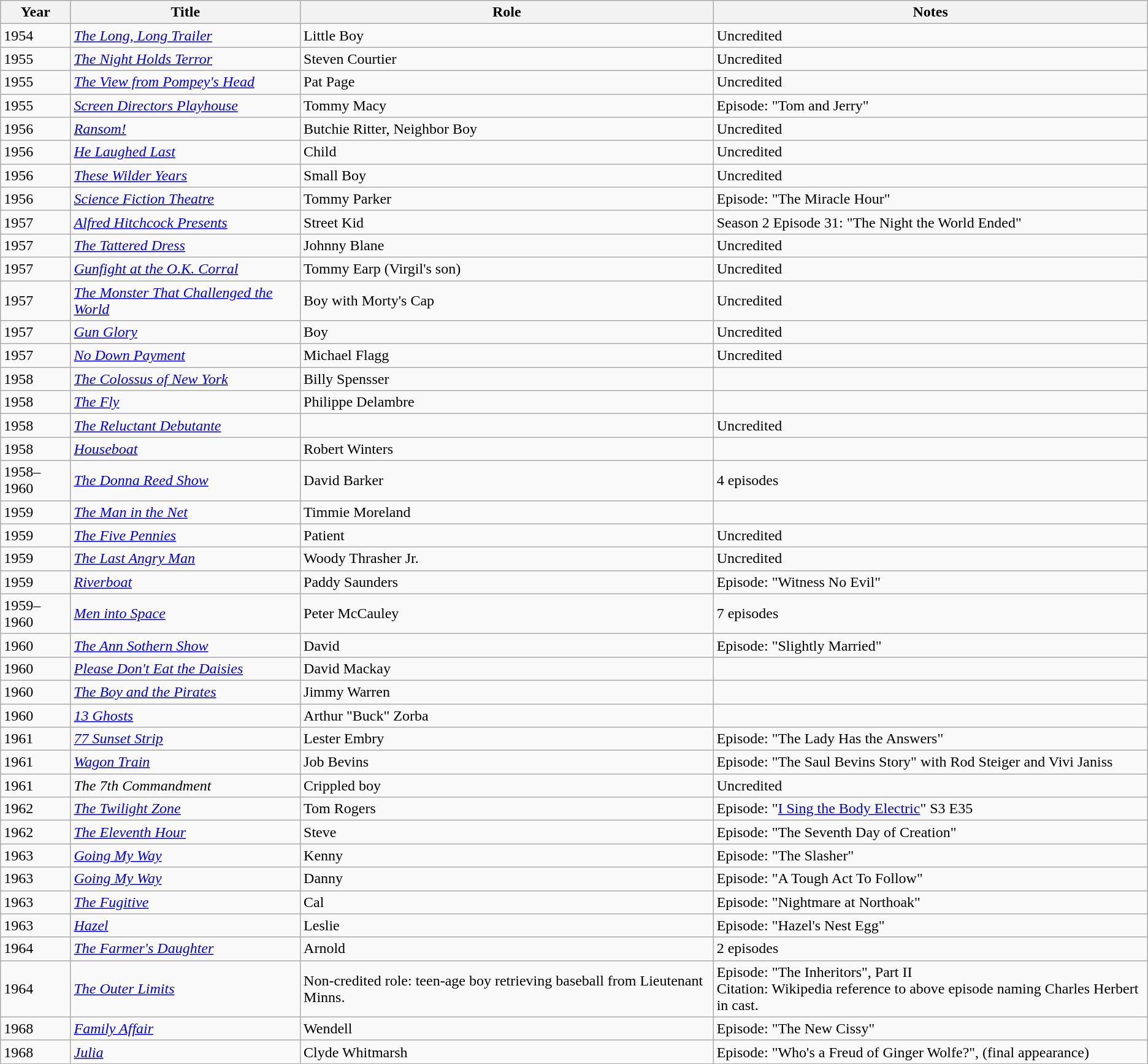<table class="wikitable sortable">
<tr>
<th>Year</th>
<th>Title</th>
<th>Role</th>
<th class="unsortable">Notes</th>
</tr>
<tr>
<td>1954</td>
<td><em><a href='#'>The Long, Long Trailer</a></em></td>
<td>Little Boy</td>
<td>Uncredited</td>
</tr>
<tr>
<td>1955</td>
<td><em><a href='#'>The Night Holds Terror</a></em></td>
<td>Steven Courtier</td>
<td>Uncredited</td>
</tr>
<tr>
<td>1955</td>
<td><em><a href='#'>The View from Pompey's Head</a></em></td>
<td>Pat Page</td>
<td>Uncredited</td>
</tr>
<tr>
<td>1955</td>
<td><em><a href='#'>Screen Directors Playhouse</a></em></td>
<td>Tommy Macy</td>
<td>Episode: "Tom and Jerry"</td>
</tr>
<tr>
<td>1956</td>
<td><em><a href='#'>Ransom!</a></em></td>
<td>Butchie Ritter, Neighbor Boy</td>
<td>Uncredited</td>
</tr>
<tr>
<td>1956</td>
<td><em><a href='#'>He Laughed Last</a></em></td>
<td>Child</td>
<td>Uncredited</td>
</tr>
<tr>
<td>1956</td>
<td><em><a href='#'>These Wilder Years</a></em></td>
<td>Small Boy</td>
<td>Uncredited</td>
</tr>
<tr>
<td>1956</td>
<td><em><a href='#'>Science Fiction Theatre</a></em></td>
<td>Tommy Parker</td>
<td>Episode: "The Miracle Hour"</td>
</tr>
<tr>
<td>1957</td>
<td><em><a href='#'>Alfred Hitchcock Presents</a></em></td>
<td>Street Kid</td>
<td>Season 2 Episode 31: "The Night the World Ended"</td>
</tr>
<tr>
<td>1957</td>
<td><em><a href='#'>The Tattered Dress</a></em></td>
<td>Johnny Blane</td>
<td>Uncredited</td>
</tr>
<tr>
<td>1957</td>
<td><em><a href='#'>Gunfight at the O.K. Corral</a></em></td>
<td>Tommy Earp (Virgil's son)</td>
<td>Uncredited</td>
</tr>
<tr>
<td>1957</td>
<td><em><a href='#'>The Monster That Challenged the World</a></em></td>
<td>Boy with Morty's Cap</td>
<td>Uncredited</td>
</tr>
<tr>
<td>1957</td>
<td><em><a href='#'>Gun Glory</a></em></td>
<td>Boy</td>
<td>Uncredited</td>
</tr>
<tr>
<td>1957</td>
<td><em><a href='#'>No Down Payment</a></em></td>
<td>Michael Flagg</td>
<td>Uncredited</td>
</tr>
<tr>
<td>1958</td>
<td><em><a href='#'>The Colossus of New York</a></em></td>
<td>Billy Spensser</td>
<td></td>
</tr>
<tr>
<td>1958</td>
<td><em><a href='#'>The Fly</a></em></td>
<td>Philippe Delambre</td>
<td></td>
</tr>
<tr>
<td>1958</td>
<td><em><a href='#'>The Reluctant Debutante</a></em></td>
<td></td>
<td>Uncredited</td>
</tr>
<tr>
<td>1958</td>
<td><em><a href='#'>Houseboat</a></em></td>
<td>Robert Winters</td>
<td></td>
</tr>
<tr>
<td>1958–1960</td>
<td><em><a href='#'>The Donna Reed Show</a></em></td>
<td>David Barker</td>
<td>4 episodes</td>
</tr>
<tr>
<td>1959</td>
<td><em><a href='#'>The Man in the Net</a></em></td>
<td>Timmie Moreland</td>
<td></td>
</tr>
<tr>
<td>1959</td>
<td><em><a href='#'>The Five Pennies</a></em></td>
<td>Patient</td>
<td>Uncredited</td>
</tr>
<tr>
<td>1959</td>
<td><em><a href='#'>The Last Angry Man</a></em></td>
<td>Woody Thrasher Jr.</td>
<td>Uncredited</td>
</tr>
<tr>
<td>1959</td>
<td><em><a href='#'>Riverboat</a></em></td>
<td>Paddy Saunders</td>
<td>Episode: "Witness No Evil"</td>
</tr>
<tr>
<td>1959–1960</td>
<td><em><a href='#'>Men into Space</a></em></td>
<td>Peter McCauley</td>
<td>7 episodes</td>
</tr>
<tr>
<td>1960</td>
<td><em><a href='#'>The Ann Sothern Show</a></em></td>
<td>David</td>
<td>Episode: "Slightly Married"</td>
</tr>
<tr>
<td>1960</td>
<td><em><a href='#'>Please Don't Eat the Daisies</a></em></td>
<td>David Mackay</td>
<td></td>
</tr>
<tr>
<td>1960</td>
<td><em><a href='#'>The Boy and the Pirates</a></em></td>
<td>Jimmy Warren</td>
<td></td>
</tr>
<tr>
<td>1960</td>
<td><em><a href='#'>13 Ghosts</a></em></td>
<td>Arthur "Buck" Zorba</td>
<td></td>
</tr>
<tr>
<td>1961</td>
<td><em><a href='#'>77 Sunset Strip</a></em></td>
<td>Lester Embry</td>
<td>Episode: "The Lady Has the Answers"</td>
</tr>
<tr>
<td>1961</td>
<td><em><a href='#'>Wagon Train</a></em></td>
<td>Job Bevins</td>
<td>Episode: "The Saul Bevins Story" with Rod Steiger and Vivi Janiss</td>
</tr>
<tr>
<td>1961</td>
<td><em>The 7th Commandment</em></td>
<td>Crippled boy</td>
<td>Uncredited</td>
</tr>
<tr>
<td>1962</td>
<td><em><a href='#'>The Twilight Zone</a></em></td>
<td>Tom Rogers</td>
<td>Episode: "<a href='#'>I Sing the Body Electric</a>" S3 E35</td>
</tr>
<tr>
<td>1962</td>
<td><em><a href='#'>The Eleventh Hour</a></em></td>
<td>Steve</td>
<td>Episode: "The Seventh Day of Creation"</td>
</tr>
<tr>
<td>1963</td>
<td><em><a href='#'>Going My Way</a></em></td>
<td>Kenny</td>
<td>Episode: "The Slasher"</td>
</tr>
<tr>
<td>1963</td>
<td><em><a href='#'>Going My Way</a></em></td>
<td>Danny</td>
<td>Episode: "A Tough Act To Follow"</td>
</tr>
<tr>
<td>1963</td>
<td><em><a href='#'>The Fugitive</a></em></td>
<td>Cal</td>
<td>Episode: "Nightmare at Northoak"</td>
</tr>
<tr>
<td>1963</td>
<td><em><a href='#'>Hazel</a></em></td>
<td>Leslie</td>
<td>Episode: "Hazel's Nest Egg"</td>
</tr>
<tr>
<td>1964</td>
<td><em><a href='#'>The Farmer's Daughter</a></em></td>
<td>Arnold</td>
<td>2 episodes</td>
</tr>
<tr>
<td>1964</td>
<td><em><a href='#'>The Outer Limits</a></em></td>
<td>Non-credited role: teen-age boy retrieving baseball from Lieutenant Minns.</td>
<td>Episode: "The Inheritors", Part II<br>Citation: Wikipedia reference to above episode naming Charles Herbert in cast.</td>
</tr>
<tr>
<td>1968</td>
<td><em><a href='#'>Family Affair</a></em></td>
<td>Wendell</td>
<td>Episode: "The New Cissy"</td>
</tr>
<tr>
<td>1968</td>
<td><em><a href='#'>Julia</a></em></td>
<td>Clyde Whitmarsh</td>
<td>Episode: "Who's a Freud of Ginger Wolfe?", (final appearance)</td>
</tr>
</table>
